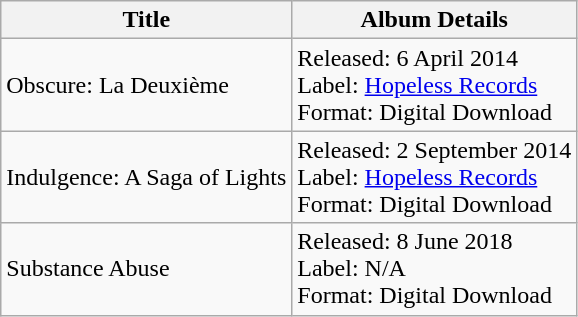<table class="wikitable">
<tr>
<th>Title</th>
<th>Album Details</th>
</tr>
<tr>
<td>Obscure: La Deuxième</td>
<td>Released: 6 April 2014<br>Label: <a href='#'>Hopeless Records</a><br>Format: Digital Download</td>
</tr>
<tr>
<td>Indulgence: A Saga of Lights</td>
<td>Released: 2 September 2014<br>Label: <a href='#'>Hopeless Records</a><br>Format: Digital Download</td>
</tr>
<tr>
<td>Substance Abuse</td>
<td>Released: 8 June 2018<br>Label: N/A<br>Format: Digital Download</td>
</tr>
</table>
